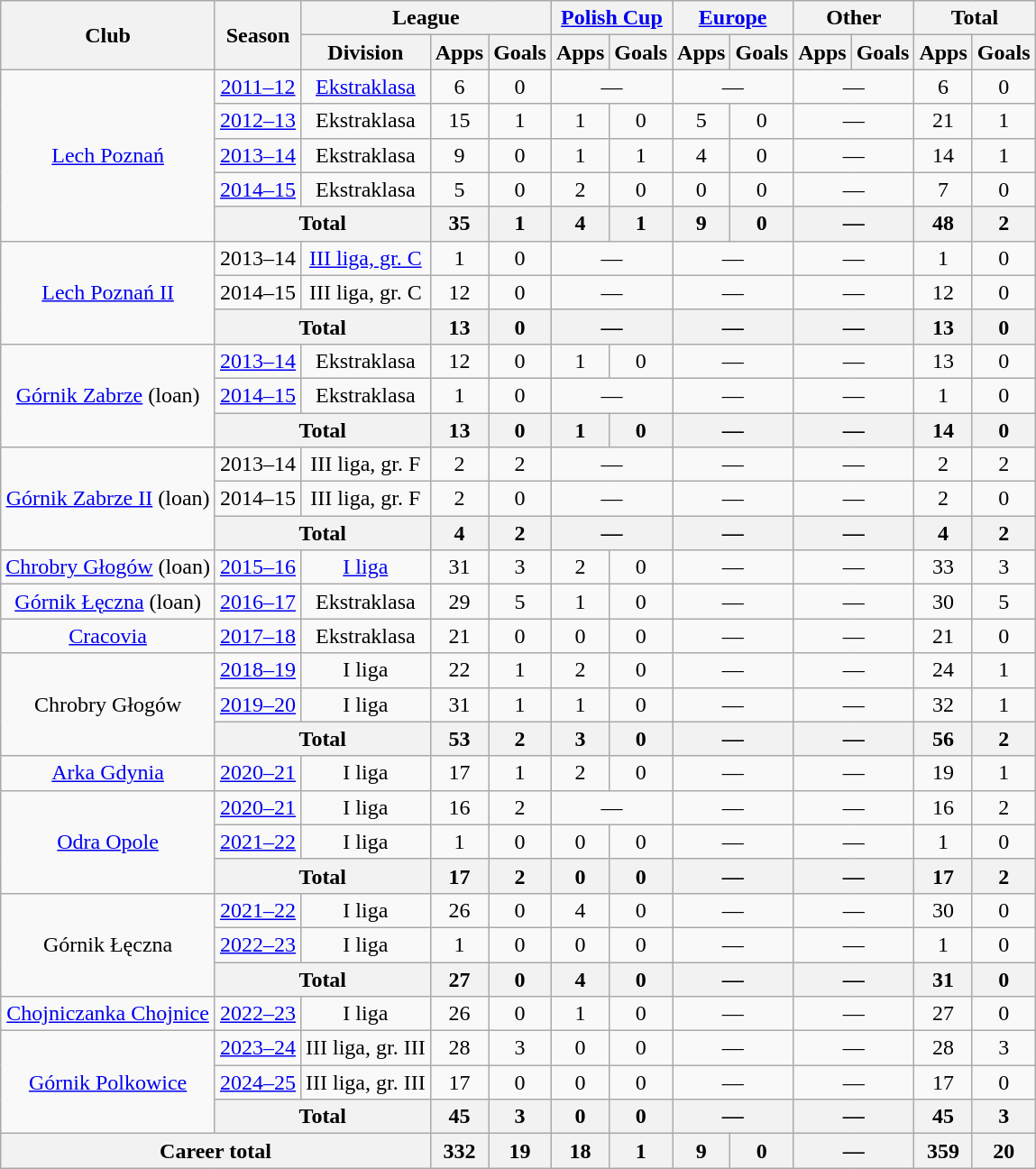<table class="wikitable" style="text-align: center;">
<tr>
<th rowspan="2">Club</th>
<th rowspan="2">Season</th>
<th colspan="3">League</th>
<th colspan="2"><a href='#'>Polish Cup</a></th>
<th colspan="2"><a href='#'>Europe</a></th>
<th colspan="2">Other</th>
<th colspan="2">Total</th>
</tr>
<tr>
<th>Division</th>
<th>Apps</th>
<th>Goals</th>
<th>Apps</th>
<th>Goals</th>
<th>Apps</th>
<th>Goals</th>
<th>Apps</th>
<th>Goals</th>
<th>Apps</th>
<th>Goals</th>
</tr>
<tr>
<td rowspan="5"><a href='#'>Lech Poznań</a></td>
<td><a href='#'>2011–12</a></td>
<td><a href='#'>Ekstraklasa</a></td>
<td>6</td>
<td>0</td>
<td colspan="2">—</td>
<td colspan="2">—</td>
<td colspan="2">—</td>
<td>6</td>
<td>0</td>
</tr>
<tr>
<td><a href='#'>2012–13</a></td>
<td>Ekstraklasa</td>
<td>15</td>
<td>1</td>
<td>1</td>
<td>0</td>
<td>5</td>
<td>0</td>
<td colspan="2">—</td>
<td>21</td>
<td>1</td>
</tr>
<tr>
<td><a href='#'>2013–14</a></td>
<td>Ekstraklasa</td>
<td>9</td>
<td>0</td>
<td>1</td>
<td>1</td>
<td>4</td>
<td>0</td>
<td colspan="2">—</td>
<td>14</td>
<td>1</td>
</tr>
<tr>
<td><a href='#'>2014–15</a></td>
<td>Ekstraklasa</td>
<td>5</td>
<td>0</td>
<td>2</td>
<td>0</td>
<td>0</td>
<td>0</td>
<td colspan="2">—</td>
<td>7</td>
<td>0</td>
</tr>
<tr>
<th colspan="2">Total</th>
<th>35</th>
<th>1</th>
<th>4</th>
<th>1</th>
<th>9</th>
<th>0</th>
<th colspan="2">—</th>
<th>48</th>
<th>2</th>
</tr>
<tr>
<td rowspan="3"><a href='#'>Lech Poznań II</a></td>
<td>2013–14</td>
<td><a href='#'>III liga, gr. C</a></td>
<td>1</td>
<td>0</td>
<td colspan="2">—</td>
<td colspan="2">—</td>
<td colspan="2">—</td>
<td>1</td>
<td>0</td>
</tr>
<tr>
<td>2014–15</td>
<td>III liga, gr. C</td>
<td>12</td>
<td>0</td>
<td colspan="2">—</td>
<td colspan="2">—</td>
<td colspan="2">—</td>
<td>12</td>
<td>0</td>
</tr>
<tr>
<th colspan="2">Total</th>
<th>13</th>
<th>0</th>
<th colspan="2">—</th>
<th colspan="2">—</th>
<th colspan="2">—</th>
<th>13</th>
<th>0</th>
</tr>
<tr>
<td rowspan="3"><a href='#'>Górnik Zabrze</a> (loan)</td>
<td><a href='#'>2013–14</a></td>
<td>Ekstraklasa</td>
<td>12</td>
<td>0</td>
<td>1</td>
<td>0</td>
<td colspan="2">—</td>
<td colspan="2">—</td>
<td>13</td>
<td>0</td>
</tr>
<tr>
<td><a href='#'>2014–15</a></td>
<td>Ekstraklasa</td>
<td>1</td>
<td>0</td>
<td colspan="2">—</td>
<td colspan="2">—</td>
<td colspan="2">—</td>
<td>1</td>
<td>0</td>
</tr>
<tr>
<th colspan="2">Total</th>
<th>13</th>
<th>0</th>
<th>1</th>
<th>0</th>
<th colspan="2">—</th>
<th colspan="2">—</th>
<th>14</th>
<th>0</th>
</tr>
<tr>
<td rowspan="3"><a href='#'>Górnik Zabrze II</a> (loan)</td>
<td>2013–14</td>
<td>III liga, gr. F</td>
<td>2</td>
<td>2</td>
<td colspan="2">—</td>
<td colspan="2">—</td>
<td colspan="2">—</td>
<td>2</td>
<td>2</td>
</tr>
<tr>
<td>2014–15</td>
<td>III liga, gr. F</td>
<td>2</td>
<td>0</td>
<td colspan="2">—</td>
<td colspan="2">—</td>
<td colspan="2">—</td>
<td>2</td>
<td>0</td>
</tr>
<tr>
<th colspan="2">Total</th>
<th>4</th>
<th>2</th>
<th colspan="2">—</th>
<th colspan="2">—</th>
<th colspan="2">—</th>
<th>4</th>
<th>2</th>
</tr>
<tr>
<td><a href='#'>Chrobry Głogów</a> (loan)</td>
<td><a href='#'>2015–16</a></td>
<td><a href='#'>I liga</a></td>
<td>31</td>
<td>3</td>
<td>2</td>
<td>0</td>
<td colspan="2">—</td>
<td colspan="2">—</td>
<td>33</td>
<td>3</td>
</tr>
<tr>
<td><a href='#'>Górnik Łęczna</a> (loan)</td>
<td><a href='#'>2016–17</a></td>
<td>Ekstraklasa</td>
<td>29</td>
<td>5</td>
<td>1</td>
<td>0</td>
<td colspan="2">—</td>
<td colspan="2">—</td>
<td>30</td>
<td>5</td>
</tr>
<tr>
<td><a href='#'>Cracovia</a></td>
<td><a href='#'>2017–18</a></td>
<td>Ekstraklasa</td>
<td>21</td>
<td>0</td>
<td>0</td>
<td>0</td>
<td colspan="2">—</td>
<td colspan="2">—</td>
<td>21</td>
<td>0</td>
</tr>
<tr>
<td rowspan="3">Chrobry Głogów</td>
<td><a href='#'>2018–19</a></td>
<td>I liga</td>
<td>22</td>
<td>1</td>
<td>2</td>
<td>0</td>
<td colspan="2">—</td>
<td colspan="2">—</td>
<td>24</td>
<td>1</td>
</tr>
<tr>
<td><a href='#'>2019–20</a></td>
<td>I liga</td>
<td>31</td>
<td>1</td>
<td>1</td>
<td>0</td>
<td colspan="2">—</td>
<td colspan="2">—</td>
<td>32</td>
<td>1</td>
</tr>
<tr>
<th colspan="2">Total</th>
<th>53</th>
<th>2</th>
<th>3</th>
<th>0</th>
<th colspan="2">—</th>
<th colspan="2">—</th>
<th>56</th>
<th>2</th>
</tr>
<tr>
<td><a href='#'>Arka Gdynia</a></td>
<td><a href='#'>2020–21</a></td>
<td>I liga</td>
<td>17</td>
<td>1</td>
<td>2</td>
<td>0</td>
<td colspan="2">—</td>
<td colspan="2">—</td>
<td>19</td>
<td>1</td>
</tr>
<tr>
<td rowspan="3"><a href='#'>Odra Opole</a></td>
<td><a href='#'>2020–21</a></td>
<td>I liga</td>
<td>16</td>
<td>2</td>
<td colspan="2">—</td>
<td colspan="2">—</td>
<td colspan="2">—</td>
<td>16</td>
<td>2</td>
</tr>
<tr>
<td><a href='#'>2021–22</a></td>
<td>I liga</td>
<td>1</td>
<td>0</td>
<td>0</td>
<td>0</td>
<td colspan="2">—</td>
<td colspan="2">—</td>
<td>1</td>
<td>0</td>
</tr>
<tr>
<th colspan="2">Total</th>
<th>17</th>
<th>2</th>
<th>0</th>
<th>0</th>
<th colspan="2">—</th>
<th colspan="2">—</th>
<th>17</th>
<th>2</th>
</tr>
<tr>
<td rowspan="3">Górnik Łęczna</td>
<td><a href='#'>2021–22</a></td>
<td>I liga</td>
<td>26</td>
<td>0</td>
<td>4</td>
<td>0</td>
<td colspan="2">—</td>
<td colspan="2">—</td>
<td>30</td>
<td>0</td>
</tr>
<tr>
<td><a href='#'>2022–23</a></td>
<td>I liga</td>
<td>1</td>
<td>0</td>
<td>0</td>
<td>0</td>
<td colspan="2">—</td>
<td colspan="2">—</td>
<td>1</td>
<td>0</td>
</tr>
<tr>
<th colspan="2">Total</th>
<th>27</th>
<th>0</th>
<th>4</th>
<th>0</th>
<th colspan="2">—</th>
<th colspan="2">—</th>
<th>31</th>
<th>0</th>
</tr>
<tr>
<td><a href='#'>Chojniczanka Chojnice</a></td>
<td><a href='#'>2022–23</a></td>
<td>I liga</td>
<td>26</td>
<td>0</td>
<td>1</td>
<td>0</td>
<td colspan="2">—</td>
<td colspan="2">—</td>
<td>27</td>
<td>0</td>
</tr>
<tr>
<td rowspan="3"><a href='#'>Górnik Polkowice</a></td>
<td><a href='#'>2023–24</a></td>
<td>III liga, gr. III</td>
<td>28</td>
<td>3</td>
<td>0</td>
<td>0</td>
<td colspan="2">—</td>
<td colspan="2">—</td>
<td>28</td>
<td>3</td>
</tr>
<tr>
<td><a href='#'>2024–25</a></td>
<td>III liga, gr. III</td>
<td>17</td>
<td>0</td>
<td>0</td>
<td>0</td>
<td colspan="2">—</td>
<td colspan="2">—</td>
<td>17</td>
<td>0</td>
</tr>
<tr>
<th colspan="2">Total</th>
<th>45</th>
<th>3</th>
<th>0</th>
<th>0</th>
<th colspan="2">—</th>
<th colspan="2">—</th>
<th>45</th>
<th>3</th>
</tr>
<tr>
<th colspan="3">Career total</th>
<th>332</th>
<th>19</th>
<th>18</th>
<th>1</th>
<th>9</th>
<th>0</th>
<th colspan="2">—</th>
<th>359</th>
<th>20</th>
</tr>
</table>
